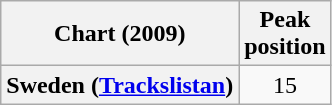<table class="wikitable plainrowheaders" style="text-align:center">
<tr>
<th scope="col">Chart (2009)</th>
<th scope="col">Peak<br>position</th>
</tr>
<tr>
<th scope="row">Sweden (<a href='#'>Trackslistan</a>)</th>
<td>15</td>
</tr>
</table>
